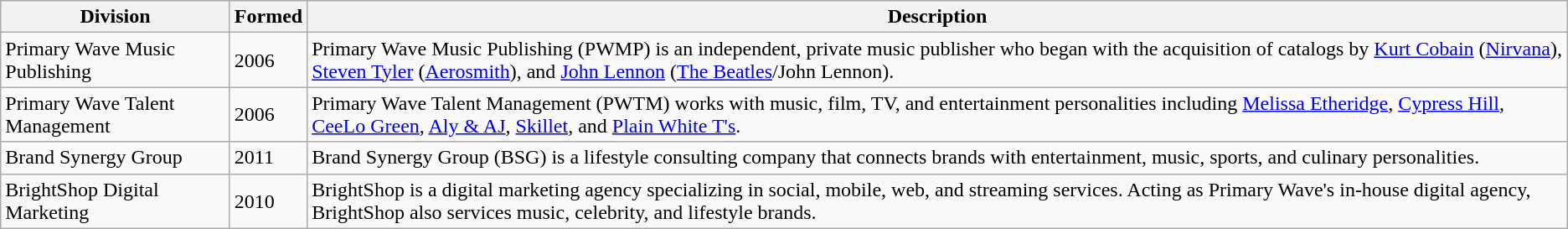<table class="wikitable" style="text-align:left;">
<tr>
<th>Division</th>
<th>Formed</th>
<th>Description</th>
</tr>
<tr>
<td>Primary Wave Music Publishing</td>
<td>2006</td>
<td>Primary Wave Music Publishing (PWMP) is an independent, private music publisher who began with the acquisition of catalogs by <a href='#'>Kurt Cobain</a> (<a href='#'>Nirvana</a>), <a href='#'>Steven Tyler</a> (<a href='#'>Aerosmith</a>), and <a href='#'>John Lennon</a> (<a href='#'>The Beatles</a>/John Lennon).</td>
</tr>
<tr>
<td>Primary Wave Talent Management</td>
<td>2006</td>
<td>Primary Wave Talent Management (PWTM) works with music, film, TV, and entertainment personalities including <a href='#'>Melissa Etheridge</a>, <a href='#'>Cypress Hill</a>, <a href='#'>CeeLo Green</a>, <a href='#'>Aly & AJ</a>, <a href='#'>Skillet</a>, and <a href='#'>Plain White T's</a>.</td>
</tr>
<tr>
<td>Brand Synergy Group</td>
<td>2011</td>
<td>Brand Synergy Group (BSG) is a lifestyle consulting company that connects brands with entertainment, music, sports, and culinary personalities.</td>
</tr>
<tr>
<td>BrightShop Digital Marketing</td>
<td>2010</td>
<td>BrightShop is a digital marketing agency specializing in social, mobile, web, and streaming services. Acting as Primary Wave's in-house digital agency, BrightShop also services music, celebrity, and lifestyle brands.</td>
</tr>
</table>
